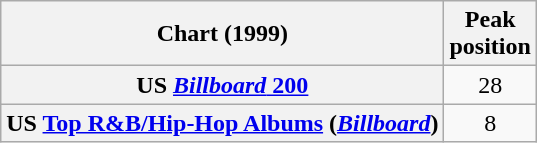<table class="wikitable sortable plainrowheaders" style="text-align:center">
<tr>
<th scope="col">Chart (1999)</th>
<th scope="col">Peak<br> position</th>
</tr>
<tr>
<th scope="row">US <a href='#'><em>Billboard</em> 200</a></th>
<td>28</td>
</tr>
<tr>
<th scope="row">US <a href='#'>Top R&B/Hip-Hop Albums</a> (<em><a href='#'>Billboard</a></em>)</th>
<td>8</td>
</tr>
</table>
